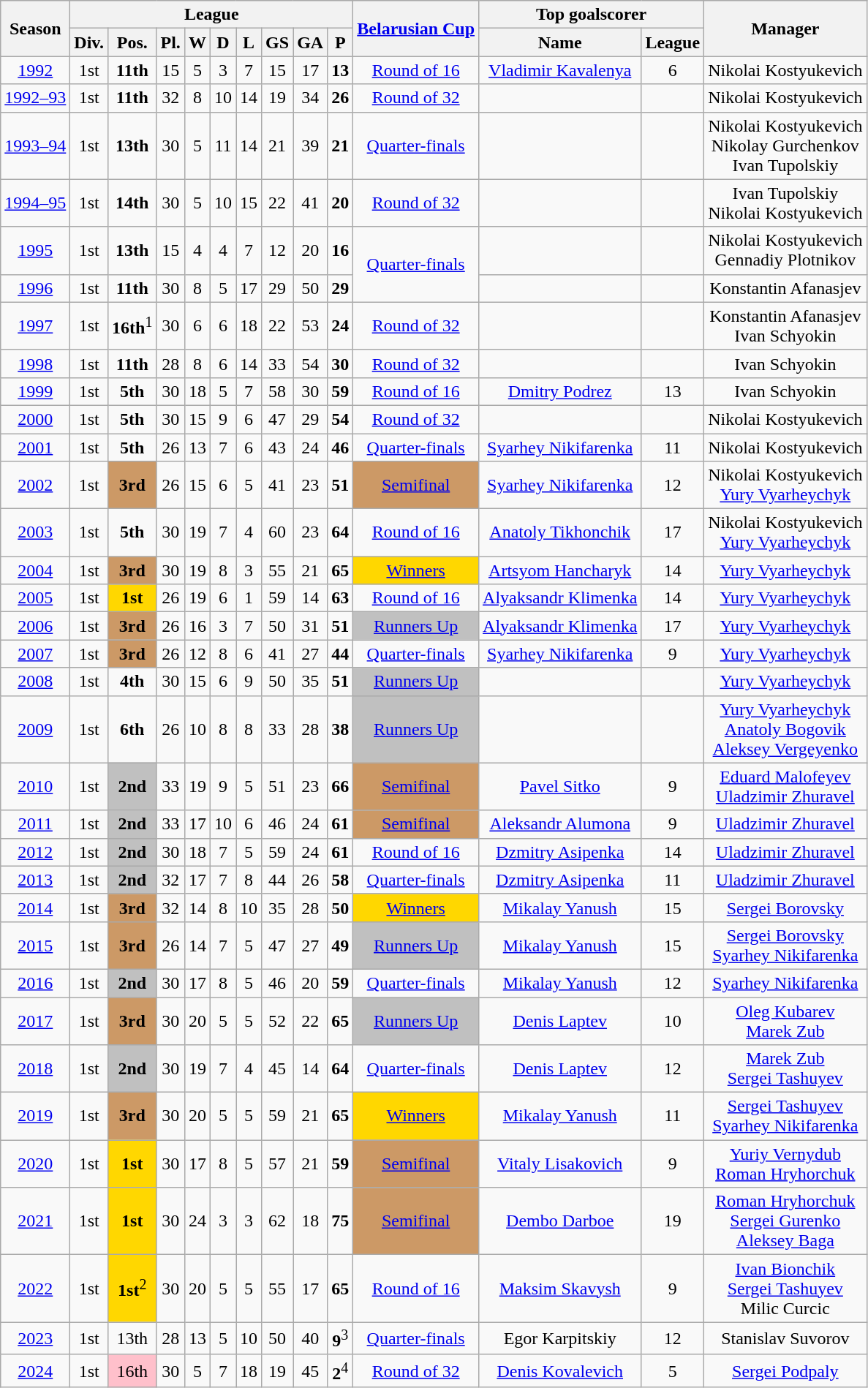<table class="wikitable mw-collapsible mw-collapsed">
<tr style="background:#efefef;">
<th rowspan="2">Season</th>
<th colspan="9">League</th>
<th rowspan="2"><a href='#'>Belarusian Cup</a></th>
<th colspan="2">Top goalscorer</th>
<th rowspan="2">Manager</th>
</tr>
<tr>
<th>Div.</th>
<th>Pos.</th>
<th>Pl.</th>
<th>W</th>
<th>D</th>
<th>L</th>
<th>GS</th>
<th>GA</th>
<th>P</th>
<th>Name</th>
<th>League</th>
</tr>
<tr>
<td align=center><a href='#'>1992</a></td>
<td align=center>1st</td>
<td align=center><strong>11th</strong></td>
<td align=center>15</td>
<td align=center>5</td>
<td align=center>3</td>
<td align=center>7</td>
<td align=center>15</td>
<td align=center>17</td>
<td align=center><strong>13</strong></td>
<td align=center><a href='#'>Round of 16</a></td>
<td align=center> <a href='#'>Vladimir Kavalenya</a></td>
<td align=center>6</td>
<td align=center> Nikolai Kostyukevich</td>
</tr>
<tr>
<td align=center><a href='#'>1992–93</a></td>
<td align=center>1st</td>
<td align=center><strong>11th</strong></td>
<td align=center>32</td>
<td align=center>8</td>
<td align=center>10</td>
<td align=center>14</td>
<td align=center>19</td>
<td align=center>34</td>
<td align=center><strong>26</strong></td>
<td align=center><a href='#'>Round of 32</a></td>
<td align=center></td>
<td align=center></td>
<td align=center> Nikolai Kostyukevich</td>
</tr>
<tr>
<td align=center><a href='#'>1993–94</a></td>
<td align=center>1st</td>
<td align=center><strong>13th</strong></td>
<td align=center>30</td>
<td align=center>5</td>
<td align=center>11</td>
<td align=center>14</td>
<td align=center>21</td>
<td align=center>39</td>
<td align=center><strong>21</strong></td>
<td align=center><a href='#'>Quarter-finals</a></td>
<td align=center></td>
<td align=center></td>
<td align=center> Nikolai Kostyukevich <br>  Nikolay Gurchenkov <br>  Ivan Tupolskiy</td>
</tr>
<tr>
<td align=center><a href='#'>1994–95</a></td>
<td align=center>1st</td>
<td align=center><strong>14th</strong></td>
<td align=center>30</td>
<td align=center>5</td>
<td align=center>10</td>
<td align=center>15</td>
<td align=center>22</td>
<td align=center>41</td>
<td align=center><strong>20</strong></td>
<td align=center><a href='#'>Round of 32</a></td>
<td align=center></td>
<td align=center></td>
<td align=center> Ivan Tupolskiy <br>  Nikolai Kostyukevich</td>
</tr>
<tr>
<td align=center><a href='#'>1995</a></td>
<td align=center>1st</td>
<td align=center><strong>13th</strong></td>
<td align=center>15</td>
<td align=center>4</td>
<td align=center>4</td>
<td align=center>7</td>
<td align=center>12</td>
<td align=center>20</td>
<td align=center><strong>16</strong></td>
<td rowspan="2" align=center><a href='#'>Quarter-finals</a></td>
<td align=center></td>
<td align=center></td>
<td align=center> Nikolai Kostyukevich <br>  Gennadiy Plotnikov</td>
</tr>
<tr>
<td align=center><a href='#'>1996</a></td>
<td align=center>1st</td>
<td align=center><strong>11th</strong></td>
<td align=center>30</td>
<td align=center>8</td>
<td align=center>5</td>
<td align=center>17</td>
<td align=center>29</td>
<td align=center>50</td>
<td align=center><strong>29</strong></td>
<td align=center></td>
<td align=center></td>
<td align=center> Konstantin Afanasjev</td>
</tr>
<tr>
<td align=center><a href='#'>1997</a></td>
<td align=center>1st</td>
<td align=center><strong>16th</strong><sup>1</sup></td>
<td align=center>30</td>
<td align=center>6</td>
<td align=center>6</td>
<td align=center>18</td>
<td align=center>22</td>
<td align=center>53</td>
<td align=center><strong>24</strong></td>
<td align=center><a href='#'>Round of 32</a></td>
<td align=center></td>
<td align=center></td>
<td align=center> Konstantin Afanasjev <br>  Ivan Schyokin</td>
</tr>
<tr>
<td align=center><a href='#'>1998</a></td>
<td align=center>1st</td>
<td align=center><strong>11th</strong></td>
<td align=center>28</td>
<td align=center>8</td>
<td align=center>6</td>
<td align=center>14</td>
<td align=center>33</td>
<td align=center>54</td>
<td align=center><strong>30</strong></td>
<td align=center><a href='#'>Round of 32</a></td>
<td align=center></td>
<td align=center></td>
<td align=center> Ivan Schyokin</td>
</tr>
<tr>
<td align=center><a href='#'>1999</a></td>
<td align=center>1st</td>
<td align=center><strong>5th</strong></td>
<td align=center>30</td>
<td align=center>18</td>
<td align=center>5</td>
<td align=center>7</td>
<td align=center>58</td>
<td align=center>30</td>
<td align=center><strong>59</strong></td>
<td align=center><a href='#'>Round of 16</a></td>
<td align=center> <a href='#'>Dmitry Podrez</a></td>
<td align=center>13</td>
<td align=center> Ivan Schyokin</td>
</tr>
<tr>
<td align=center><a href='#'>2000</a></td>
<td align=center>1st</td>
<td align=center><strong>5th</strong></td>
<td align=center>30</td>
<td align=center>15</td>
<td align=center>9</td>
<td align=center>6</td>
<td align=center>47</td>
<td align=center>29</td>
<td align=center><strong>54</strong></td>
<td align=center><a href='#'>Round of 32</a></td>
<td align=center></td>
<td align=center></td>
<td align=center> Nikolai Kostyukevich</td>
</tr>
<tr>
<td align=center><a href='#'>2001</a></td>
<td align=center>1st</td>
<td align=center><strong>5th</strong></td>
<td align=center>26</td>
<td align=center>13</td>
<td align=center>7</td>
<td align=center>6</td>
<td align=center>43</td>
<td align=center>24</td>
<td align=center><strong>46</strong></td>
<td align=center><a href='#'>Quarter-finals</a></td>
<td align=center> <a href='#'>Syarhey Nikifarenka</a></td>
<td align=center>11</td>
<td align=center> Nikolai Kostyukevich</td>
</tr>
<tr>
<td align=center><a href='#'>2002</a></td>
<td align=center>1st</td>
<td style="background:#cc9966" align=center><strong>3rd</strong></td>
<td align=center>26</td>
<td align=center>15</td>
<td align=center>6</td>
<td align=center>5</td>
<td align=center>41</td>
<td align=center>23</td>
<td align=center><strong>51</strong></td>
<td style="background:#cc9966" align=center><a href='#'>Semifinal</a></td>
<td align=center> <a href='#'>Syarhey Nikifarenka</a></td>
<td align=center>12</td>
<td align=center> Nikolai Kostyukevich <br>  <a href='#'>Yury Vyarheychyk</a></td>
</tr>
<tr>
<td align=center><a href='#'>2003</a></td>
<td align=center>1st</td>
<td align=center><strong>5th</strong></td>
<td align=center>30</td>
<td align=center>19</td>
<td align=center>7</td>
<td align=center>4</td>
<td align=center>60</td>
<td align=center>23</td>
<td align=center><strong>64</strong></td>
<td align=center><a href='#'>Round of 16</a></td>
<td align=center> <a href='#'>Anatoly Tikhonchik</a></td>
<td align=center>17</td>
<td align=center> Nikolai Kostyukevich <br>  <a href='#'>Yury Vyarheychyk</a></td>
</tr>
<tr>
<td align=center><a href='#'>2004</a></td>
<td align=center>1st</td>
<td style="background:#cc9966" align=center><strong>3rd</strong></td>
<td align=center>30</td>
<td align=center>19</td>
<td align=center>8</td>
<td align=center>3</td>
<td align=center>55</td>
<td align=center>21</td>
<td align=center><strong>65</strong></td>
<td style="background:gold" align=center><a href='#'>Winners</a></td>
<td align=center> <a href='#'>Artsyom Hancharyk</a></td>
<td align=center>14</td>
<td align=center> <a href='#'>Yury Vyarheychyk</a></td>
</tr>
<tr>
<td align=center><a href='#'>2005</a></td>
<td align=center>1st</td>
<td style="background:gold" align=center><strong>1st</strong></td>
<td align=center>26</td>
<td align=center>19</td>
<td align=center>6</td>
<td align=center>1</td>
<td align=center>59</td>
<td align=center>14</td>
<td align=center><strong>63</strong></td>
<td align=center><a href='#'>Round of 16</a></td>
<td align=center> <a href='#'>Alyaksandr Klimenka</a></td>
<td align=center>14</td>
<td align=center> <a href='#'>Yury Vyarheychyk</a></td>
</tr>
<tr>
<td align=center><a href='#'>2006</a></td>
<td align=center>1st</td>
<td style="background:#cc9966" align=center><strong>3rd</strong></td>
<td align=center>26</td>
<td align=center>16</td>
<td align=center>3</td>
<td align=center>7</td>
<td align=center>50</td>
<td align=center>31</td>
<td align=center><strong>51</strong></td>
<td style="background:silver" align=center><a href='#'>Runners Up</a></td>
<td align=center> <a href='#'>Alyaksandr Klimenka</a></td>
<td align=center>17</td>
<td align=center> <a href='#'>Yury Vyarheychyk</a></td>
</tr>
<tr>
<td align=center><a href='#'>2007</a></td>
<td align=center>1st</td>
<td style="background:#cc9966" align=center><strong>3rd</strong></td>
<td align=center>26</td>
<td align=center>12</td>
<td align=center>8</td>
<td align=center>6</td>
<td align=center>41</td>
<td align=center>27</td>
<td align=center><strong>44</strong></td>
<td align=center><a href='#'>Quarter-finals</a></td>
<td align=center> <a href='#'>Syarhey Nikifarenka</a></td>
<td align=center>9</td>
<td align=center> <a href='#'>Yury Vyarheychyk</a></td>
</tr>
<tr>
<td align=center><a href='#'>2008</a></td>
<td align=center>1st</td>
<td align=center><strong>4th</strong></td>
<td align=center>30</td>
<td align=center>15</td>
<td align=center>6</td>
<td align=center>9</td>
<td align=center>50</td>
<td align=center>35</td>
<td align=center><strong>51</strong></td>
<td style="background:silver" align=center><a href='#'>Runners Up</a></td>
<td align=center></td>
<td align=center></td>
<td align=center> <a href='#'>Yury Vyarheychyk</a></td>
</tr>
<tr>
<td align=center><a href='#'>2009</a></td>
<td align=center>1st</td>
<td align=center><strong>6th</strong></td>
<td align=center>26</td>
<td align=center>10</td>
<td align=center>8</td>
<td align=center>8</td>
<td align=center>33</td>
<td align=center>28</td>
<td align=center><strong>38</strong></td>
<td style="background:silver" align=center><a href='#'>Runners Up</a></td>
<td align=center></td>
<td align=center></td>
<td align=center> <a href='#'>Yury Vyarheychyk</a> <br>  <a href='#'>Anatoly Bogovik</a> <br>  <a href='#'>Aleksey Vergeyenko</a></td>
</tr>
<tr>
<td align=center><a href='#'>2010</a></td>
<td align=center>1st</td>
<td style="background:silver" align=center><strong>2nd</strong></td>
<td align=center>33</td>
<td align=center>19</td>
<td align=center>9</td>
<td align=center>5</td>
<td align=center>51</td>
<td align=center>23</td>
<td align=center><strong>66</strong></td>
<td style="background:#cc9966" align=center><a href='#'>Semifinal</a></td>
<td align=center> <a href='#'>Pavel Sitko</a></td>
<td align=center>9</td>
<td align=center> <a href='#'>Eduard Malofeyev</a> <br>  <a href='#'>Uladzimir Zhuravel</a></td>
</tr>
<tr>
<td align=center><a href='#'>2011</a></td>
<td align=center>1st</td>
<td style="background:silver" align=center><strong>2nd</strong></td>
<td align=center>33</td>
<td align=center>17</td>
<td align=center>10</td>
<td align=center>6</td>
<td align=center>46</td>
<td align=center>24</td>
<td align=center><strong>61</strong></td>
<td style="background:#cc9966" align=center><a href='#'>Semifinal</a></td>
<td align=center> <a href='#'>Aleksandr Alumona</a></td>
<td align=center>9</td>
<td align=center> <a href='#'>Uladzimir Zhuravel</a></td>
</tr>
<tr>
<td align=center><a href='#'>2012</a></td>
<td align=center>1st</td>
<td style="background:silver" align=center><strong>2nd</strong></td>
<td align=center>30</td>
<td align=center>18</td>
<td align=center>7</td>
<td align=center>5</td>
<td align=center>59</td>
<td align=center>24</td>
<td align=center><strong>61</strong></td>
<td align=center><a href='#'>Round of 16</a></td>
<td align=center> <a href='#'>Dzmitry Asipenka</a></td>
<td align=center>14</td>
<td align=center> <a href='#'>Uladzimir Zhuravel</a></td>
</tr>
<tr>
<td align=center><a href='#'>2013</a></td>
<td align=center>1st</td>
<td style="background:silver" align=center><strong>2nd</strong></td>
<td align=center>32</td>
<td align=center>17</td>
<td align=center>7</td>
<td align=center>8</td>
<td align=center>44</td>
<td align=center>26</td>
<td align=center><strong>58</strong></td>
<td align=center><a href='#'>Quarter-finals</a></td>
<td align=center> <a href='#'>Dzmitry Asipenka</a></td>
<td align=center>11</td>
<td align=center> <a href='#'>Uladzimir Zhuravel</a></td>
</tr>
<tr>
<td align=center><a href='#'>2014</a></td>
<td align=center>1st</td>
<td style="background:#cc9966" align=center><strong>3rd</strong></td>
<td align=center>32</td>
<td align=center>14</td>
<td align=center>8</td>
<td align=center>10</td>
<td align=center>35</td>
<td align=center>28</td>
<td align=center><strong>50</strong></td>
<td style="background:gold" align=center><a href='#'>Winners</a></td>
<td align=center> <a href='#'>Mikalay Yanush</a></td>
<td align=center>15</td>
<td align=center> <a href='#'>Sergei Borovsky</a></td>
</tr>
<tr>
<td align=center><a href='#'>2015</a></td>
<td align=center>1st</td>
<td style="background:#cc9966" align=center><strong>3rd</strong></td>
<td align=center>26</td>
<td align=center>14</td>
<td align=center>7</td>
<td align=center>5</td>
<td align=center>47</td>
<td align=center>27</td>
<td align=center><strong>49</strong></td>
<td style="background:silver" align=center><a href='#'>Runners Up</a></td>
<td align=center> <a href='#'>Mikalay Yanush</a></td>
<td align=center>15</td>
<td align=center> <a href='#'>Sergei Borovsky</a> <br>  <a href='#'>Syarhey Nikifarenka</a></td>
</tr>
<tr>
<td align=center><a href='#'>2016</a></td>
<td align=center>1st</td>
<td style="background:silver" align=center><strong>2nd</strong></td>
<td align=center>30</td>
<td align=center>17</td>
<td align=center>8</td>
<td align=center>5</td>
<td align=center>46</td>
<td align=center>20</td>
<td align=center><strong>59</strong></td>
<td align=center><a href='#'>Quarter-finals</a></td>
<td align=center> <a href='#'>Mikalay Yanush</a></td>
<td align=center>12</td>
<td align=center> <a href='#'>Syarhey Nikifarenka</a></td>
</tr>
<tr>
<td align=center><a href='#'>2017</a></td>
<td align=center>1st</td>
<td style="background:#cc9966" align=center><strong>3rd</strong></td>
<td align=center>30</td>
<td align=center>20</td>
<td align=center>5</td>
<td align=center>5</td>
<td align=center>52</td>
<td align=center>22</td>
<td align=center><strong>65</strong></td>
<td style="background:silver" align=center><a href='#'>Runners Up</a></td>
<td align=center> <a href='#'>Denis Laptev</a></td>
<td align=center>10</td>
<td align=center> <a href='#'>Oleg Kubarev</a> <br>  <a href='#'>Marek Zub</a></td>
</tr>
<tr>
<td align=center><a href='#'>2018</a></td>
<td align=center>1st</td>
<td style="background:silver" align=center><strong>2nd</strong></td>
<td align=center>30</td>
<td align=center>19</td>
<td align=center>7</td>
<td align=center>4</td>
<td align=center>45</td>
<td align=center>14</td>
<td align=center><strong>64</strong></td>
<td align=center><a href='#'>Quarter-finals</a></td>
<td align=center> <a href='#'>Denis Laptev</a></td>
<td align=center>12</td>
<td align=center> <a href='#'>Marek Zub</a> <br>  <a href='#'>Sergei Tashuyev</a></td>
</tr>
<tr>
<td align=center><a href='#'>2019</a></td>
<td align=center>1st</td>
<td style="background:#cc9966" align=center><strong>3rd</strong></td>
<td align=center>30</td>
<td align=center>20</td>
<td align=center>5</td>
<td align=center>5</td>
<td align=center>59</td>
<td align=center>21</td>
<td align=center><strong>65</strong></td>
<td style="background:gold" align=center><a href='#'>Winners</a></td>
<td align=center> <a href='#'>Mikalay Yanush</a></td>
<td align=center>11</td>
<td align=center> <a href='#'>Sergei Tashuyev</a> <br>  <a href='#'>Syarhey Nikifarenka</a></td>
</tr>
<tr>
<td align=center><a href='#'>2020</a></td>
<td align=center>1st</td>
<td style="background:gold" align=center><strong>1st</strong></td>
<td align=center>30</td>
<td align=center>17</td>
<td align=center>8</td>
<td align=center>5</td>
<td align=center>57</td>
<td align=center>21</td>
<td align=center><strong>59</strong></td>
<td style="background:#cc9966" align=center><a href='#'>Semifinal</a></td>
<td align=center> <a href='#'>Vitaly Lisakovich</a></td>
<td align=center>9</td>
<td align=center> <a href='#'>Yuriy Vernydub</a> <br>  <a href='#'>Roman Hryhorchuk</a></td>
</tr>
<tr>
<td align=center><a href='#'>2021</a></td>
<td align=center>1st</td>
<td style="background:gold" align=center><strong>1st</strong></td>
<td align=center>30</td>
<td align=center>24</td>
<td align=center>3</td>
<td align=center>3</td>
<td align=center>62</td>
<td align=center>18</td>
<td align=center><strong>75</strong></td>
<td style="background:#cc9966" align=center><a href='#'>Semifinal</a></td>
<td align=center> <a href='#'>Dembo Darboe</a></td>
<td align=center>19</td>
<td align=center> <a href='#'>Roman Hryhorchuk</a> <br>  <a href='#'>Sergei Gurenko</a> <br>  <a href='#'>Aleksey Baga</a></td>
</tr>
<tr>
<td align=center><a href='#'>2022</a></td>
<td align=center>1st</td>
<td style="background:gold" align=center><strong>1st</strong><sup>2</sup></td>
<td align=center>30</td>
<td align=center>20</td>
<td align=center>5</td>
<td align=center>5</td>
<td align=center>55</td>
<td align=center>17</td>
<td align=center><strong>65</strong></td>
<td align=center><a href='#'>Round of 16</a></td>
<td align=center> <a href='#'>Maksim Skavysh</a></td>
<td align=center>9</td>
<td align=center> <a href='#'>Ivan Bionchik</a> <br>  <a href='#'>Sergei Tashuyev</a> <br>  Milic Curcic</td>
</tr>
<tr>
<td align=center><a href='#'>2023</a></td>
<td align=center>1st</td>
<td align=center>13th</td>
<td align=center>28</td>
<td align=center>13</td>
<td align=center>5</td>
<td align=center>10</td>
<td align=center>50</td>
<td align=center>40</td>
<td align=center><strong>9</strong><sup>3</sup></td>
<td align=center><a href='#'>Quarter-finals</a></td>
<td align=center> Egor Karpitskiy</td>
<td align=center>12</td>
<td align=center> Stanislav Suvorov</td>
</tr>
<tr>
<td align=center><a href='#'>2024</a></td>
<td align=center>1st</td>
<td style="text-align:center; background:pink;" align=center>16th</td>
<td align=center>30</td>
<td align=center>5</td>
<td align=center>7</td>
<td align=center>18</td>
<td align=center>19</td>
<td align=center>45</td>
<td align=center><strong>2</strong><sup>4</sup></td>
<td align=center><a href='#'>Round of 32</a></td>
<td align=center> <a href='#'>Denis Kovalevich</a></td>
<td align=center>5</td>
<td align=center> <a href='#'>Sergei Podpaly</a></td>
</tr>
</table>
